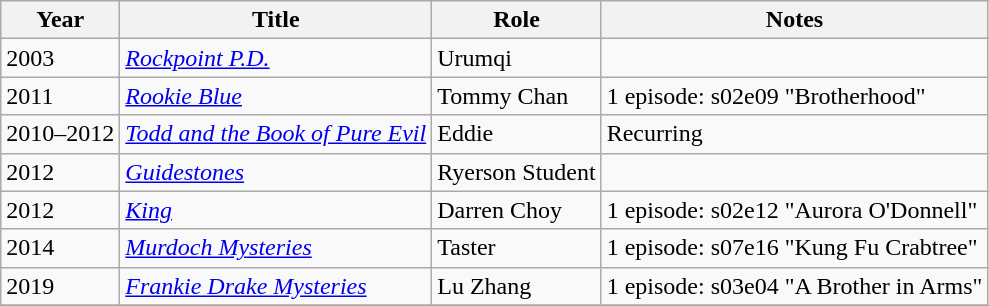<table class="wikitable sortable">
<tr>
<th>Year</th>
<th>Title</th>
<th>Role</th>
<th class="unsortable">Notes</th>
</tr>
<tr>
<td>2003</td>
<td><em><a href='#'>Rockpoint P.D.</a></em></td>
<td>Urumqi</td>
<td></td>
</tr>
<tr>
<td>2011</td>
<td><em><a href='#'>Rookie Blue</a></em></td>
<td>Tommy Chan</td>
<td>1 episode: s02e09 "Brotherhood"</td>
</tr>
<tr>
<td>2010–2012</td>
<td><em><a href='#'>Todd and the Book of Pure Evil</a></em></td>
<td>Eddie</td>
<td>Recurring</td>
</tr>
<tr>
<td>2012</td>
<td><em><a href='#'>Guidestones</a></em></td>
<td>Ryerson Student</td>
<td></td>
</tr>
<tr>
<td>2012</td>
<td><em><a href='#'>King</a></em></td>
<td>Darren Choy</td>
<td>1 episode: s02e12 "Aurora O'Donnell"</td>
</tr>
<tr>
<td>2014</td>
<td><em><a href='#'>Murdoch Mysteries</a></em></td>
<td>Taster</td>
<td>1 episode: s07e16 "Kung Fu Crabtree"</td>
</tr>
<tr>
<td>2019</td>
<td><em><a href='#'>Frankie Drake Mysteries</a></em></td>
<td>Lu Zhang</td>
<td>1 episode: s03e04 "A Brother in Arms"</td>
</tr>
<tr>
</tr>
</table>
